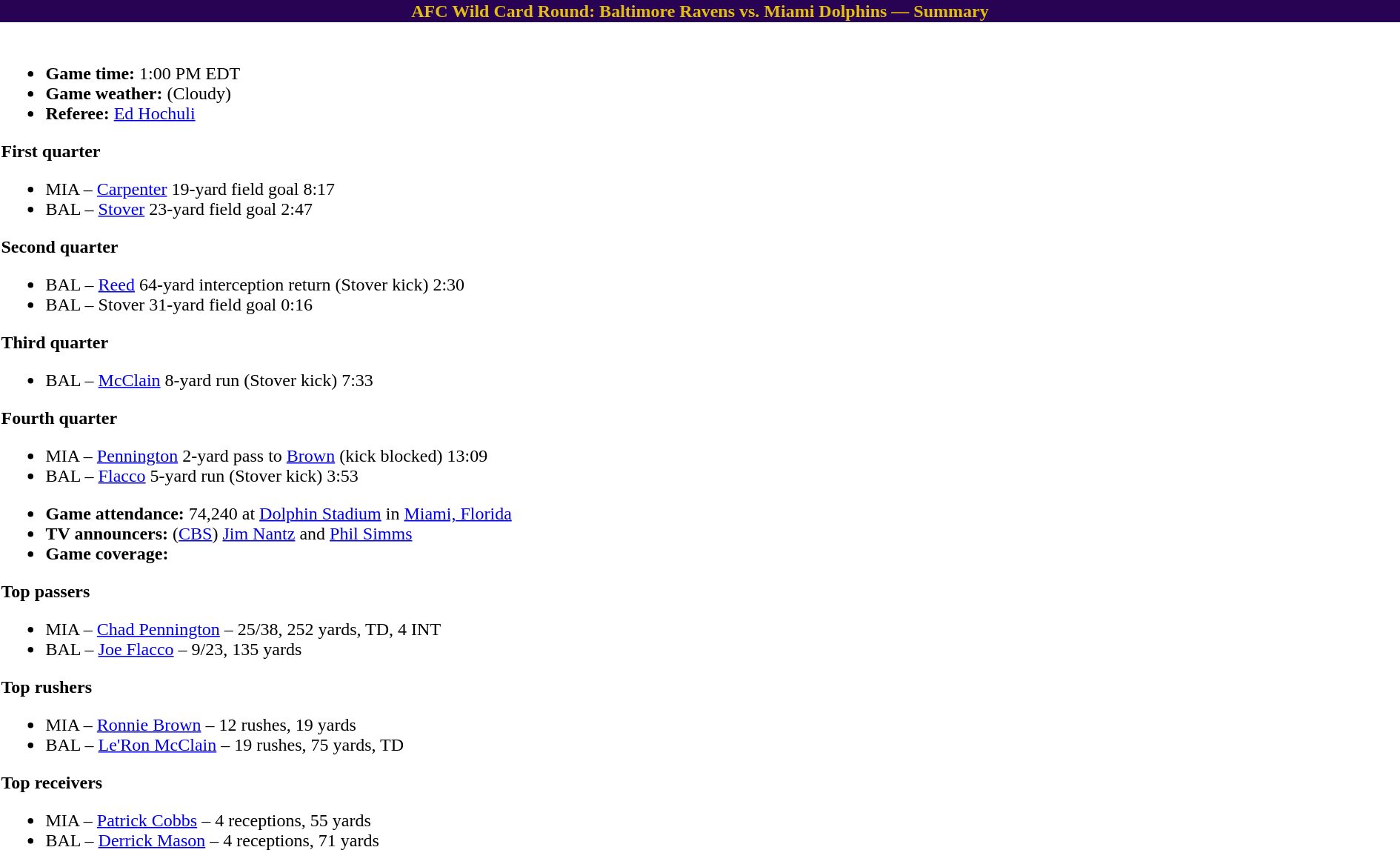<table class="toccolours collapsible collapsed" width=100% align="center">
<tr>
<th style="color:#E2BE10;background:#280353">AFC Wild Card Round: Baltimore Ravens vs. Miami Dolphins — Summary</th>
</tr>
<tr>
<td><br>
<ul><li><strong>Game time:</strong> 1:00 PM EDT</li><li><strong>Game weather:</strong>  (Cloudy)</li><li><strong>Referee:</strong> <a href='#'>Ed Hochuli</a></li></ul><strong>First quarter</strong><ul><li>MIA – <a href='#'>Carpenter</a> 19-yard field goal 8:17</li><li>BAL – <a href='#'>Stover</a> 23-yard field goal 2:47</li></ul><strong>Second quarter</strong><ul><li>BAL – <a href='#'>Reed</a> 64-yard interception return (Stover kick) 2:30</li><li>BAL – Stover 31-yard field goal 0:16</li></ul><strong>Third quarter</strong><ul><li>BAL – <a href='#'>McClain</a> 8-yard run (Stover kick) 7:33</li></ul><strong>Fourth quarter</strong><ul><li>MIA – <a href='#'>Pennington</a> 2-yard pass to <a href='#'>Brown</a> (kick blocked) 13:09</li><li>BAL – <a href='#'>Flacco</a> 5-yard run (Stover kick) 3:53</li></ul><ul><li><strong>Game attendance:</strong> 74,240 at <a href='#'>Dolphin Stadium</a> in <a href='#'>Miami, Florida</a></li><li><strong>TV announcers:</strong> (<a href='#'>CBS</a>) <a href='#'>Jim Nantz</a> and <a href='#'>Phil Simms</a></li><li><strong>Game coverage:</strong></li></ul><strong>Top passers</strong><ul><li>MIA – <a href='#'>Chad Pennington</a> – 25/38, 252 yards, TD, 4 INT</li><li>BAL – <a href='#'>Joe Flacco</a> – 9/23, 135 yards</li></ul><strong>Top rushers</strong><ul><li>MIA – <a href='#'>Ronnie Brown</a> – 12 rushes, 19 yards</li><li>BAL – <a href='#'>Le'Ron McClain</a> – 19 rushes, 75 yards, TD</li></ul><strong>Top receivers</strong><ul><li>MIA – <a href='#'>Patrick Cobbs</a> – 4 receptions, 55 yards</li><li>BAL – <a href='#'>Derrick Mason</a> – 4 receptions, 71 yards</li></ul></td>
</tr>
</table>
